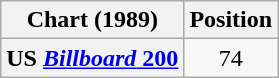<table class="wikitable plainrowheaders" style="text-align:center">
<tr>
<th scope="col">Chart (1989)</th>
<th scope="col">Position</th>
</tr>
<tr>
<th scope="row">US <a href='#'><em>Billboard</em> 200</a></th>
<td>74</td>
</tr>
</table>
